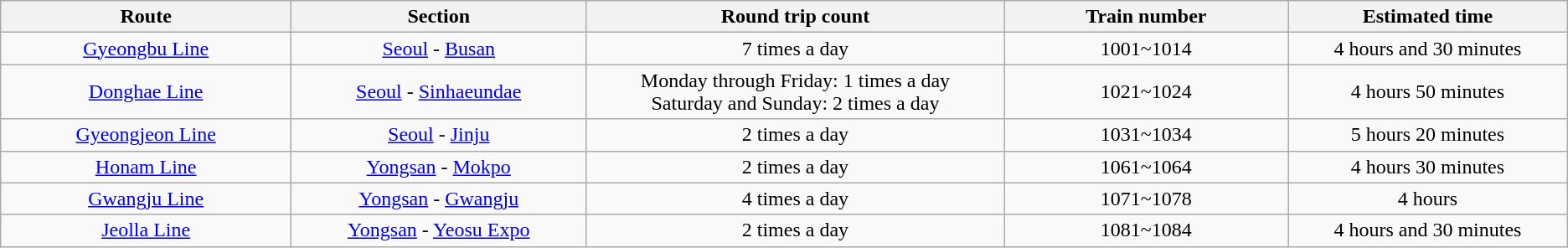<table class="wikitable" style="text-align:center">
<tr>
<th style="width: 5%;">Route</th>
<th style="width: 5%;">Section</th>
<th style="width: 8%;">Round trip count</th>
<th style="width: 5%;">Train number</th>
<th style="width: 5%;">Estimated time</th>
</tr>
<tr>
<td><a href='#'>Gyeongbu Line</a></td>
<td><a href='#'>Seoul</a> - <a href='#'>Busan</a></td>
<td>7 times a day</td>
<td>1001~1014</td>
<td>4 hours and 30 minutes</td>
</tr>
<tr>
<td><a href='#'>Donghae Line</a></td>
<td><a href='#'>Seoul</a> - <a href='#'>Sinhaeundae</a></td>
<td>Monday through Friday: 1 times a day<br>Saturday and Sunday: 2 times a day</td>
<td>1021~1024</td>
<td>4 hours 50 minutes</td>
</tr>
<tr>
<td><a href='#'>Gyeongjeon Line</a></td>
<td><a href='#'>Seoul</a> - <a href='#'>Jinju</a></td>
<td>2 times a day</td>
<td>1031~1034</td>
<td>5 hours 20 minutes</td>
</tr>
<tr>
<td><a href='#'>Honam Line</a></td>
<td><a href='#'>Yongsan</a> - <a href='#'>Mokpo</a></td>
<td>2 times a day</td>
<td>1061~1064</td>
<td>4 hours 30 minutes</td>
</tr>
<tr>
<td><a href='#'>Gwangju Line</a></td>
<td><a href='#'>Yongsan</a> - <a href='#'>Gwangju</a></td>
<td>4 times a day</td>
<td>1071~1078</td>
<td>4 hours</td>
</tr>
<tr>
<td><a href='#'>Jeolla Line</a></td>
<td><a href='#'>Yongsan</a> - <a href='#'>Yeosu Expo</a></td>
<td>2 times a day</td>
<td>1081~1084</td>
<td>4 hours and 30 minutes</td>
</tr>
</table>
